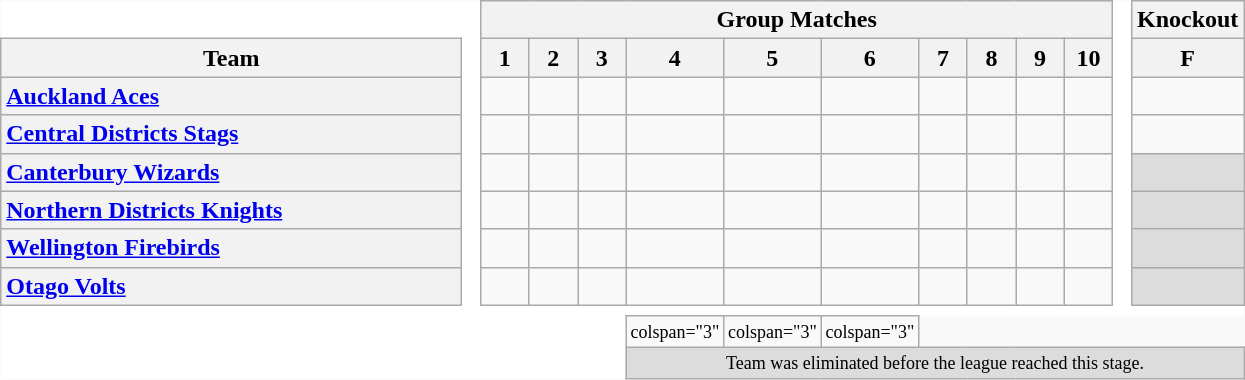<table class="wikitable" style="border:none">
<tr>
<td style="background:white; border:none"></td>
<td rowspan="8"  style="width:5px;; border:none; background:white;"></td>
<th colspan="10"><span>Group Matches</span></th>
<td rowspan="8"  style="width:5px;; border:none; background:white;"></td>
<th><span>Knockout</span></th>
</tr>
<tr>
<th style="width:300px; vertical-align:center;">Team</th>
<th width=25>1</th>
<th width=25>2</th>
<th width=25>3</th>
<th width=25>4</th>
<th width=25>5</th>
<th width=25>6</th>
<th width=25>7</th>
<th width=25>8</th>
<th width=25>9</th>
<th width=25>10</th>
<th width=25><span>F</span></th>
</tr>
<tr>
<th style="text-align:left;"><a href='#'>Auckland Aces</a></th>
<td></td>
<td></td>
<td></td>
<td></td>
<td></td>
<td></td>
<td></td>
<td></td>
<td></td>
<td></td>
<td></td>
</tr>
<tr>
<th style="text-align:left;"><a href='#'>Central Districts Stags</a></th>
<td></td>
<td></td>
<td></td>
<td></td>
<td></td>
<td></td>
<td></td>
<td></td>
<td></td>
<td></td>
<td></td>
</tr>
<tr>
<th style="text-align:left;"><a href='#'>Canterbury Wizards</a></th>
<td></td>
<td></td>
<td></td>
<td></td>
<td></td>
<td></td>
<td></td>
<td></td>
<td></td>
<td></td>
<td style="background:#dcdcdc;"></td>
</tr>
<tr>
<th style="text-align:left;"><a href='#'>Northern Districts Knights</a></th>
<td></td>
<td></td>
<td></td>
<td></td>
<td></td>
<td></td>
<td></td>
<td></td>
<td></td>
<td></td>
<td style="background:#dcdcdc;"></td>
</tr>
<tr>
<th style="text-align:left;"><a href='#'>Wellington Firebirds</a></th>
<td></td>
<td></td>
<td></td>
<td></td>
<td></td>
<td></td>
<td></td>
<td></td>
<td></td>
<td></td>
<td style="background:#dcdcdc;"></td>
</tr>
<tr>
<th style="text-align:left;"><a href='#'>Otago Volts</a></th>
<td></td>
<td></td>
<td></td>
<td></td>
<td></td>
<td></td>
<td></td>
<td></td>
<td></td>
<td></td>
<td style="background:#dcdcdc;"></td>
</tr>
<tr>
<td colspan="14" style="background:white; border:none"></td>
</tr>
<tr style="font-size:75%">
<td colspan="5" rowspan="2" style="background:white; border:none; vertical-align:center"><br></td>
<td>colspan="3" </td>
<td>colspan="3" </td>
<td>colspan="3" </td>
</tr>
<tr style="font-size:75%">
<td colspan="9" style="background:#dcdcdc; text-align:center; vertical-align:center">Team was eliminated before the league reached this stage.</td>
</tr>
</table>
